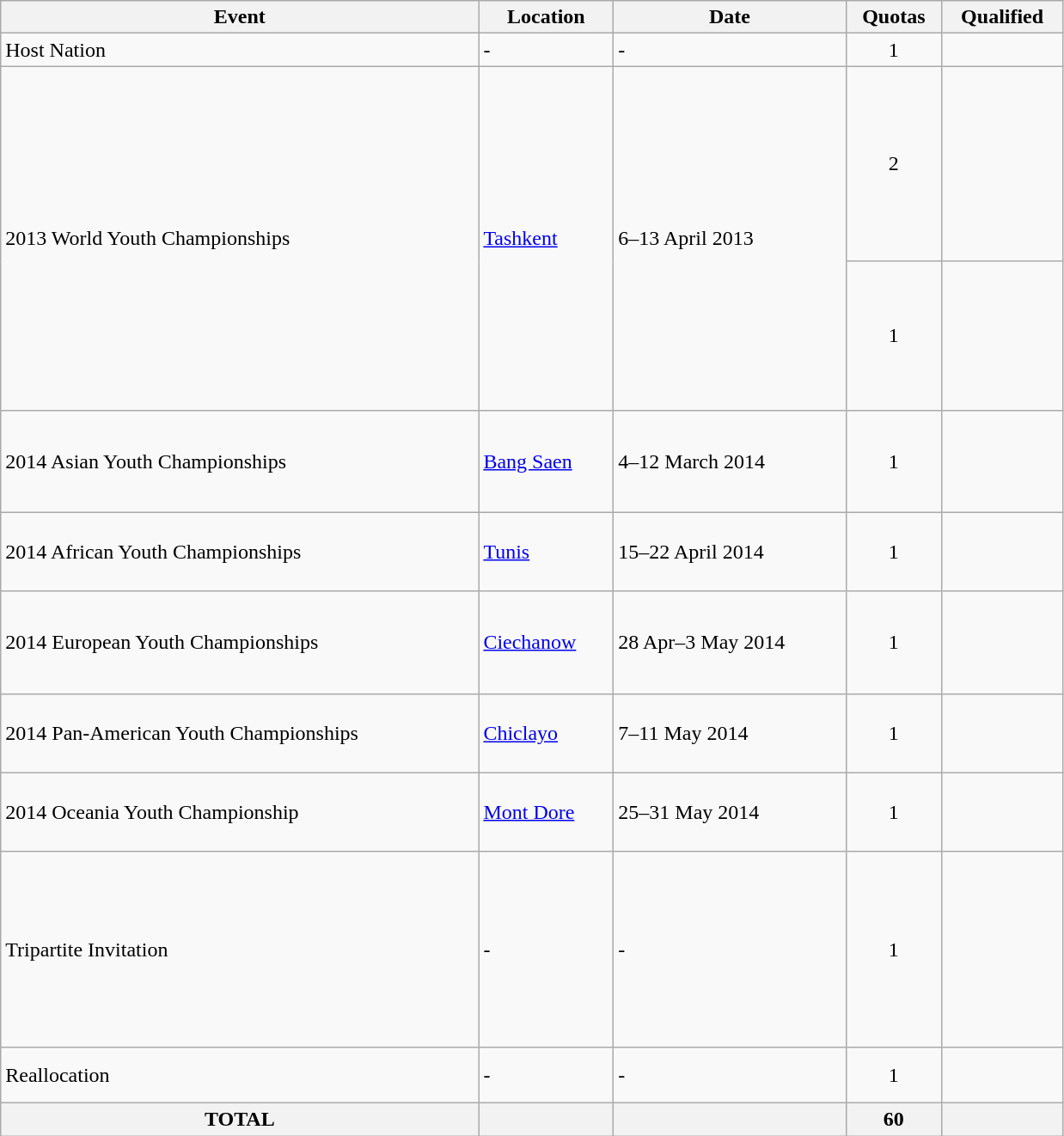<table class="wikitable" width=825>
<tr>
<th>Event</th>
<th>Location</th>
<th>Date</th>
<th>Quotas</th>
<th>Qualified</th>
</tr>
<tr>
<td>Host Nation</td>
<td>-</td>
<td>-</td>
<td align="center">1</td>
<td></td>
</tr>
<tr>
<td rowspan=2>2013 World Youth Championships</td>
<td rowspan=2> <a href='#'>Tashkent</a></td>
<td rowspan=2>6–13 April 2013</td>
<td align="center">2</td>
<td><br><br><br><br><br><br><br><br></td>
</tr>
<tr>
<td align="center">1</td>
<td><br><br><br><br><br><br></td>
</tr>
<tr>
<td>2014 Asian Youth Championships</td>
<td> <a href='#'>Bang Saen</a></td>
<td>4–12 March 2014</td>
<td align="center">1</td>
<td><br><br><br><br></td>
</tr>
<tr>
<td>2014 African Youth Championships</td>
<td> <a href='#'>Tunis</a></td>
<td>15–22 April 2014</td>
<td align="center">1</td>
<td><br><br><br></td>
</tr>
<tr>
<td>2014 European Youth Championships</td>
<td> <a href='#'>Ciechanow</a></td>
<td>28 Apr–3 May 2014</td>
<td align="center">1</td>
<td><br><br><br><br></td>
</tr>
<tr>
<td>2014 Pan-American Youth Championships</td>
<td> <a href='#'>Chiclayo</a></td>
<td>7–11 May 2014</td>
<td align="center">1</td>
<td><br><br><br></td>
</tr>
<tr>
<td>2014 Oceania Youth Championship</td>
<td> <a href='#'>Mont Dore</a></td>
<td>25–31 May 2014</td>
<td align="center">1</td>
<td><br><br><br></td>
</tr>
<tr>
<td>Tripartite Invitation</td>
<td>-</td>
<td>-</td>
<td align="center">1</td>
<td><br><br><br><br><br><br><br><br></td>
</tr>
<tr>
<td>Reallocation</td>
<td>-</td>
<td>-</td>
<td align="center">1</td>
<td><br><br></td>
</tr>
<tr>
<th>TOTAL</th>
<th></th>
<th></th>
<th>60</th>
<th></th>
</tr>
</table>
